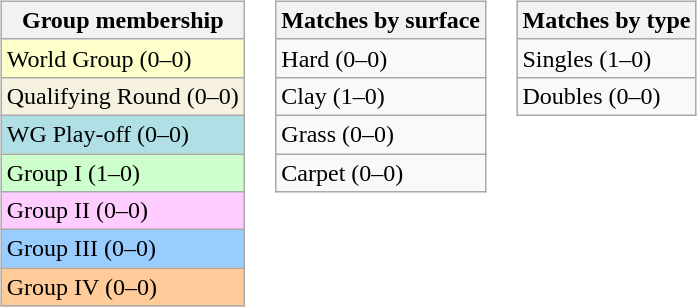<table>
<tr valign=top>
<td><br><table class=wikitable>
<tr>
<th>Group membership</th>
</tr>
<tr bgcolor=#FFFFCC>
<td>World Group (0–0)</td>
</tr>
<tr bgcolor=#F7F2E0>
<td>Qualifying Round (0–0)</td>
</tr>
<tr style="background:#B0E0E6;">
<td>WG Play-off (0–0)</td>
</tr>
<tr bgcolor=#CCFFCC>
<td>Group I (1–0)</td>
</tr>
<tr bgcolor=#FFCCFF>
<td>Group II (0–0)</td>
</tr>
<tr bgcolor=#99CCFF>
<td>Group III (0–0)</td>
</tr>
<tr bgcolor=#FFCC99>
<td>Group IV (0–0)</td>
</tr>
</table>
</td>
<td><br><table class=wikitable>
<tr>
<th>Matches by surface</th>
</tr>
<tr>
<td>Hard (0–0)</td>
</tr>
<tr>
<td>Clay (1–0)</td>
</tr>
<tr>
<td>Grass (0–0)</td>
</tr>
<tr>
<td>Carpet (0–0)</td>
</tr>
</table>
</td>
<td><br><table class=wikitable>
<tr>
<th>Matches by type</th>
</tr>
<tr>
<td>Singles (1–0)</td>
</tr>
<tr>
<td>Doubles (0–0)</td>
</tr>
</table>
</td>
</tr>
</table>
